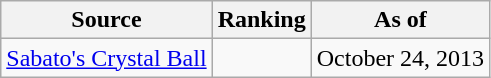<table class="wikitable" style="text-align:center">
<tr>
<th>Source</th>
<th>Ranking</th>
<th>As of</th>
</tr>
<tr>
<td align=left><a href='#'>Sabato's Crystal Ball</a></td>
<td></td>
<td>October 24, 2013</td>
</tr>
</table>
